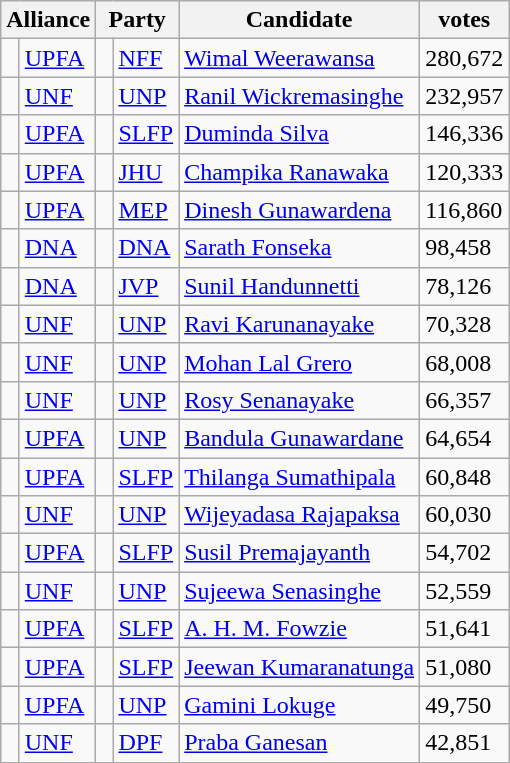<table class="wikitable sortable mw-collapsible">
<tr>
<th colspan="2">Alliance</th>
<th colspan="2">Party</th>
<th>Candidate</th>
<th>votes</th>
</tr>
<tr>
<td bgcolor=> </td>
<td align=left><a href='#'>UPFA</a></td>
<td bgcolor=> </td>
<td align=left><a href='#'>NFF</a></td>
<td><a href='#'>Wimal Weerawansa</a></td>
<td>280,672</td>
</tr>
<tr>
<td bgcolor=> </td>
<td align=left><a href='#'>UNF</a></td>
<td bgcolor=> </td>
<td align=left><a href='#'>UNP</a></td>
<td><a href='#'>Ranil Wickremasinghe</a></td>
<td>232,957</td>
</tr>
<tr>
<td bgcolor=> </td>
<td align=left><a href='#'>UPFA</a></td>
<td bgcolor=> </td>
<td align=left><a href='#'>SLFP</a></td>
<td><a href='#'>Duminda Silva</a></td>
<td>146,336</td>
</tr>
<tr>
<td bgcolor=> </td>
<td align=left><a href='#'>UPFA</a></td>
<td bgcolor=> </td>
<td align=left><a href='#'>JHU</a></td>
<td><a href='#'>Champika Ranawaka</a></td>
<td>120,333</td>
</tr>
<tr>
<td bgcolor=> </td>
<td align=left><a href='#'>UPFA</a></td>
<td bgcolor=> </td>
<td align=left><a href='#'>MEP</a></td>
<td><a href='#'>Dinesh Gunawardena</a></td>
<td>116,860</td>
</tr>
<tr>
<td bgcolor=> </td>
<td align=left><a href='#'>DNA</a></td>
<td bgcolor=> </td>
<td align=left><a href='#'>DNA</a></td>
<td><a href='#'>Sarath Fonseka</a></td>
<td>98,458</td>
</tr>
<tr>
<td bgcolor=> </td>
<td align=left><a href='#'>DNA</a></td>
<td bgcolor=> </td>
<td align=left><a href='#'>JVP</a></td>
<td><a href='#'>Sunil Handunnetti</a></td>
<td>78,126</td>
</tr>
<tr>
<td bgcolor=> </td>
<td align=left><a href='#'>UNF</a></td>
<td bgcolor=> </td>
<td align=left><a href='#'>UNP</a></td>
<td><a href='#'>Ravi Karunanayake</a></td>
<td>70,328</td>
</tr>
<tr>
<td bgcolor=> </td>
<td align=left><a href='#'>UNF</a></td>
<td bgcolor=> </td>
<td align=left><a href='#'>UNP</a></td>
<td><a href='#'>Mohan Lal Grero</a></td>
<td>68,008</td>
</tr>
<tr>
<td bgcolor=> </td>
<td align=left><a href='#'>UNF</a></td>
<td bgcolor=> </td>
<td align=left><a href='#'>UNP</a></td>
<td><a href='#'>Rosy Senanayake</a></td>
<td>66,357</td>
</tr>
<tr>
<td bgcolor=> </td>
<td align=left><a href='#'>UPFA</a></td>
<td bgcolor=> </td>
<td align=left><a href='#'>UNP</a></td>
<td><a href='#'>Bandula Gunawardane</a></td>
<td>64,654</td>
</tr>
<tr>
<td bgcolor=> </td>
<td align=left><a href='#'>UPFA</a></td>
<td bgcolor=> </td>
<td align=left><a href='#'>SLFP</a></td>
<td><a href='#'>Thilanga Sumathipala</a></td>
<td>60,848</td>
</tr>
<tr>
<td bgcolor=> </td>
<td align=left><a href='#'>UNF</a></td>
<td bgcolor=> </td>
<td align=left><a href='#'>UNP</a></td>
<td><a href='#'>Wijeyadasa Rajapaksa</a></td>
<td>60,030</td>
</tr>
<tr>
<td bgcolor=> </td>
<td align=left><a href='#'>UPFA</a></td>
<td bgcolor=> </td>
<td align=left><a href='#'>SLFP</a></td>
<td><a href='#'>Susil Premajayanth</a></td>
<td>54,702</td>
</tr>
<tr>
<td bgcolor=> </td>
<td align=left><a href='#'>UNF</a></td>
<td bgcolor=> </td>
<td align=left><a href='#'>UNP</a></td>
<td><a href='#'>Sujeewa Senasinghe</a></td>
<td>52,559</td>
</tr>
<tr>
<td bgcolor=> </td>
<td align=left><a href='#'>UPFA</a></td>
<td bgcolor=> </td>
<td align=left><a href='#'>SLFP</a></td>
<td><a href='#'>A. H. M. Fowzie</a></td>
<td>51,641</td>
</tr>
<tr>
<td bgcolor=> </td>
<td align=left><a href='#'>UPFA</a></td>
<td bgcolor=> </td>
<td align=left><a href='#'>SLFP</a></td>
<td><a href='#'>Jeewan Kumaranatunga</a></td>
<td>51,080</td>
</tr>
<tr>
<td bgcolor=> </td>
<td align=left><a href='#'>UPFA</a></td>
<td bgcolor=> </td>
<td align=left><a href='#'>UNP</a></td>
<td><a href='#'>Gamini Lokuge</a></td>
<td>49,750</td>
</tr>
<tr>
<td bgcolor=> </td>
<td align=left><a href='#'>UNF</a></td>
<td bgcolor=> </td>
<td align=left><a href='#'>DPF</a></td>
<td><a href='#'>Praba Ganesan</a></td>
<td>42,851</td>
</tr>
</table>
